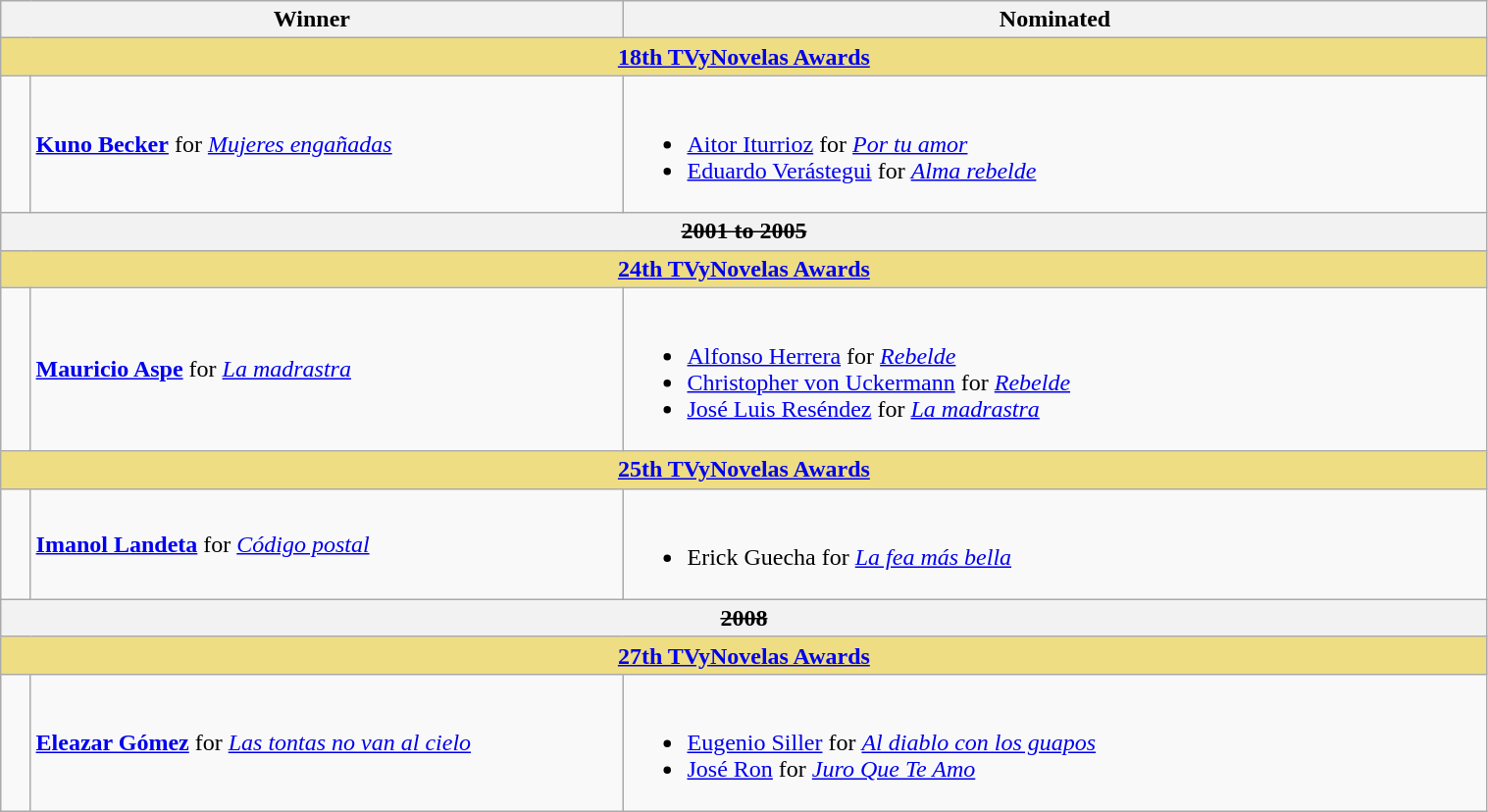<table class="wikitable" width=80%>
<tr align=center>
<th width="150px;" colspan=2; align="center">Winner</th>
<th width="580px;" align="center">Nominated</th>
</tr>
<tr>
<th colspan=9 style="background:#EEDD82;"  align="center"><strong><a href='#'>18th TVyNovelas Awards</a></strong></th>
</tr>
<tr>
<td width=2%></td>
<td><strong><a href='#'>Kuno Becker</a></strong> for <em><a href='#'>Mujeres engañadas</a></em></td>
<td><br><ul><li><a href='#'>Aitor Iturrioz</a> for <em><a href='#'>Por tu amor</a></em></li><li><a href='#'>Eduardo Verástegui</a> for <em><a href='#'>Alma rebelde</a></em></li></ul></td>
</tr>
<tr>
<th colspan=9 align="center"><s>2001 to 2005</s></th>
</tr>
<tr>
<th colspan=9 style="background:#EEDD82;"  align="center"><strong><a href='#'>24th TVyNovelas Awards</a></strong></th>
</tr>
<tr>
<td width=2%></td>
<td><strong><a href='#'>Mauricio Aspe</a></strong> for <em><a href='#'>La madrastra</a></em></td>
<td><br><ul><li><a href='#'>Alfonso Herrera</a> for <em><a href='#'>Rebelde</a></em></li><li><a href='#'>Christopher von Uckermann</a> for <em><a href='#'>Rebelde</a></em></li><li><a href='#'>José Luis Reséndez</a> for <em><a href='#'>La madrastra</a></em></li></ul></td>
</tr>
<tr>
<th colspan=9 style="background:#EEDD82;"  align="center"><strong><a href='#'>25th TVyNovelas Awards</a></strong></th>
</tr>
<tr>
<td width=2%></td>
<td><strong><a href='#'>Imanol Landeta</a></strong> for <em><a href='#'>Código postal</a></em></td>
<td><br><ul><li>Erick Guecha for <em><a href='#'>La fea más bella</a></em></li></ul></td>
</tr>
<tr>
<th colspan=9 align="center"><s>2008</s></th>
</tr>
<tr>
<th colspan=9 style="background:#EEDD82;"  align="center"><strong><a href='#'>27th TVyNovelas Awards</a></strong></th>
</tr>
<tr>
<td width=2%></td>
<td><strong><a href='#'>Eleazar Gómez</a></strong> for <em><a href='#'>Las tontas no van al cielo</a></em></td>
<td><br><ul><li><a href='#'>Eugenio Siller</a> for <em><a href='#'>Al diablo con los guapos</a></em></li><li><a href='#'>José Ron</a> for <em><a href='#'>Juro Que Te Amo</a></em></li></ul></td>
</tr>
</table>
